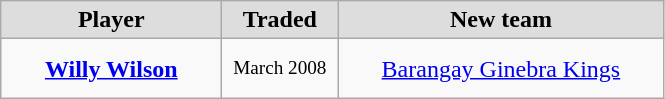<table class="wikitable" style="text-align: center">
<tr align="center" bgcolor="#dddddd">
<td style="width:140px"><strong>Player</strong></td>
<td style="width:70px"><strong>Traded</strong></td>
<td style="width:210px"><strong>New team</strong></td>
</tr>
<tr style="height:40px">
<td><strong><a href='#'>Willy Wilson</a></strong></td>
<td style="font-size: 80%">March 2008</td>
<td><a href='#'>Barangay Ginebra Kings</a></td>
</tr>
</table>
